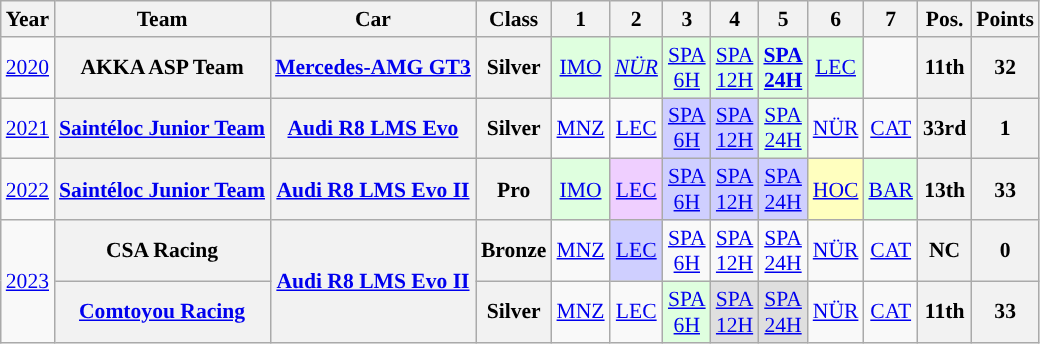<table class="wikitable" border="1" style="text-align:center; font-size:90%;">
<tr>
<th>Year</th>
<th>Team</th>
<th>Car</th>
<th>Class</th>
<th>1</th>
<th>2</th>
<th>3</th>
<th>4</th>
<th>5</th>
<th>6</th>
<th>7</th>
<th>Pos.</th>
<th>Points</th>
</tr>
<tr>
<td><a href='#'>2020</a></td>
<th>AKKA ASP Team</th>
<th><a href='#'>Mercedes-AMG GT3</a></th>
<th>Silver</th>
<td style="background:#DFFFDF;"><a href='#'>IMO</a><br></td>
<td style="background:#DFFFDF;"><em><a href='#'>NÜR</a></em><br></td>
<td style="background:#DFFFDF;"><a href='#'>SPA<br>6H</a><br></td>
<td style="background:#DFFFDF;"><a href='#'>SPA<br>12H</a><br></td>
<td style="background:#DFFFDF;"><strong><a href='#'>SPA<br>24H</a></strong><br></td>
<td style="background:#DFFFDF;"><a href='#'>LEC</a><br></td>
<td></td>
<th>11th</th>
<th>32</th>
</tr>
<tr>
<td><a href='#'>2021</a></td>
<th><a href='#'>Saintéloc Junior Team</a></th>
<th><a href='#'>Audi R8 LMS Evo</a></th>
<th>Silver</th>
<td style="background:#;"><a href='#'>MNZ</a></td>
<td style="background:#;"><a href='#'>LEC</a></td>
<td style="background:#CFCFFF;"><a href='#'>SPA<br>6H</a><br></td>
<td style="background:#CFCFFF;"><a href='#'>SPA<br>12H</a><br></td>
<td style="background:#DFFFDF;"><a href='#'>SPA<br>24H</a><br></td>
<td style="background:#;"><a href='#'>NÜR</a></td>
<td style="background:#;"><a href='#'>CAT</a></td>
<th>33rd</th>
<th>1</th>
</tr>
<tr>
<td><a href='#'>2022</a></td>
<th><a href='#'>Saintéloc Junior Team</a></th>
<th><a href='#'>Audi R8 LMS Evo II</a></th>
<th>Pro</th>
<td style="background:#DFFFDF;"><a href='#'>IMO</a><br></td>
<td style="background:#EFCFFF;"><a href='#'>LEC</a><br></td>
<td style="background:#CFCFFF;"><a href='#'>SPA<br>6H</a><br></td>
<td style="background:#CFCFFF;"><a href='#'>SPA<br>12H</a><br></td>
<td style="background:#CFCFFF;"><a href='#'>SPA<br>24H</a><br></td>
<td style="background:#FFFFBF;"><a href='#'>HOC</a><br></td>
<td style="background:#DFFFDF;"><a href='#'>BAR</a><br></td>
<th>13th</th>
<th>33</th>
</tr>
<tr>
<td rowspan="2"><a href='#'>2023</a></td>
<th>CSA Racing</th>
<th rowspan="2"><a href='#'>Audi R8 LMS Evo II</a></th>
<th>Bronze</th>
<td style="background:#;"><a href='#'>MNZ</a></td>
<td style="background:#CFCFFF;"><a href='#'>LEC</a><br></td>
<td style="background:#;"><a href='#'>SPA<br>6H</a></td>
<td style="background:#;"><a href='#'>SPA<br>12H</a></td>
<td style="background:#;"><a href='#'>SPA<br>24H</a></td>
<td style="background:#;"><a href='#'>NÜR</a></td>
<td style="background:#;"><a href='#'>CAT</a></td>
<th style="background:#;">NC</th>
<th style="background:#;">0</th>
</tr>
<tr>
<th><a href='#'>Comtoyou Racing</a></th>
<th>Silver</th>
<td style="background:#;"><a href='#'>MNZ</a></td>
<td style="background:#;"><a href='#'>LEC</a></td>
<td style="background:#DFFFDF;"><a href='#'>SPA<br>6H</a><br></td>
<td style="background:#DFDFDF;"><a href='#'>SPA<br>12H</a><br></td>
<td style="background:#DFDFDF;"><a href='#'>SPA<br>24H</a><br></td>
<td style="background:#;"><a href='#'>NÜR</a></td>
<td style="background:#;"><a href='#'>CAT</a></td>
<th style="background:#;">11th</th>
<th style="background:#;">33</th>
</tr>
</table>
